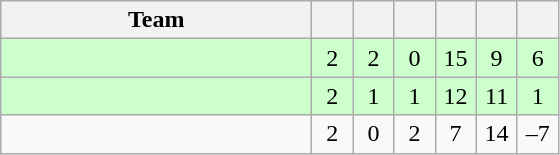<table class=wikitable style="text-align:center">
<tr>
<th width=200>Team</th>
<th width=20></th>
<th width=20></th>
<th width=20></th>
<th width=20></th>
<th width=20></th>
<th width=20></th>
</tr>
<tr bgcolor=ccffcc>
<td style="text-align:left"></td>
<td>2</td>
<td>2</td>
<td>0</td>
<td>15</td>
<td>9</td>
<td>6</td>
</tr>
<tr bgcolor=ccffcc>
<td style="text-align:left"></td>
<td>2</td>
<td>1</td>
<td>1</td>
<td>12</td>
<td>11</td>
<td>1</td>
</tr>
<tr>
<td style="text-align:left"></td>
<td>2</td>
<td>0</td>
<td>2</td>
<td>7</td>
<td>14</td>
<td>–7</td>
</tr>
</table>
